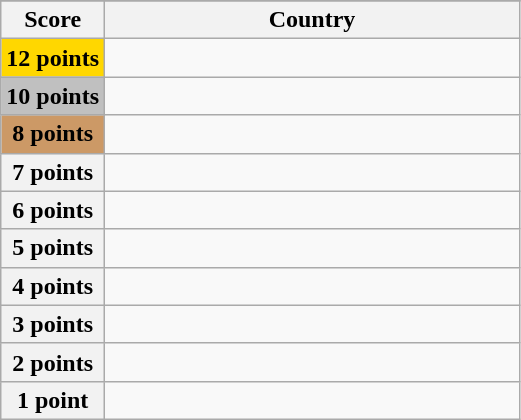<table class="wikitable">
<tr>
</tr>
<tr>
<th scope="col" width="20%">Score</th>
<th scope="col">Country</th>
</tr>
<tr>
<th scope="row" style="background:gold">12 points</th>
<td></td>
</tr>
<tr>
<th scope="row" style="background:silver">10 points</th>
<td></td>
</tr>
<tr>
<th scope="row" style="background:#CC9966">8 points</th>
<td></td>
</tr>
<tr>
<th scope="row">7 points</th>
<td></td>
</tr>
<tr>
<th scope="row">6 points</th>
<td></td>
</tr>
<tr>
<th scope="row">5 points</th>
<td></td>
</tr>
<tr>
<th scope="row">4 points</th>
<td></td>
</tr>
<tr>
<th scope="row">3 points</th>
<td></td>
</tr>
<tr>
<th scope="row">2 points</th>
<td></td>
</tr>
<tr>
<th scope="row">1 point</th>
<td></td>
</tr>
</table>
